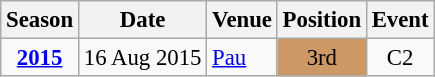<table class="wikitable" style="text-align:center; font-size:95%;">
<tr>
<th>Season</th>
<th>Date</th>
<th>Venue</th>
<th>Position</th>
<th>Event</th>
</tr>
<tr>
<td><strong><a href='#'>2015</a></strong></td>
<td align=right>16 Aug 2015</td>
<td align=left><a href='#'>Pau</a></td>
<td bgcolor=cc9966>3rd</td>
<td>C2</td>
</tr>
</table>
